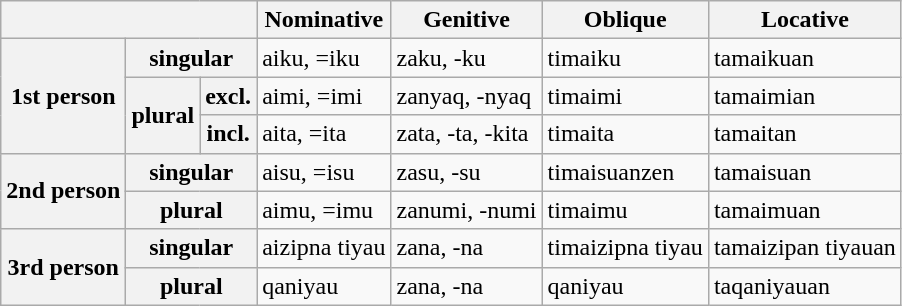<table class="wikitable">
<tr>
<th colspan="3"></th>
<th>Nominative</th>
<th>Genitive</th>
<th>Oblique</th>
<th>Locative</th>
</tr>
<tr>
<th rowspan="3">1st person</th>
<th colspan="2">singular</th>
<td>aiku, =iku</td>
<td>zaku, -ku</td>
<td>timaiku</td>
<td>tamaikuan</td>
</tr>
<tr>
<th rowspan="2">plural</th>
<th>excl.</th>
<td>aimi, =imi</td>
<td>zanyaq, -nyaq</td>
<td>timaimi</td>
<td>tamaimian</td>
</tr>
<tr>
<th>incl.</th>
<td>aita, =ita</td>
<td>zata, -ta, -kita</td>
<td>timaita</td>
<td>tamaitan</td>
</tr>
<tr>
<th rowspan="2">2nd person</th>
<th colspan="2">singular</th>
<td>aisu, =isu</td>
<td>zasu, -su</td>
<td>timaisuanzen</td>
<td>tamaisuan</td>
</tr>
<tr>
<th colspan="2">plural</th>
<td>aimu, =imu</td>
<td>zanumi, -numi</td>
<td>timaimu</td>
<td>tamaimuan</td>
</tr>
<tr>
<th rowspan="2">3rd person</th>
<th colspan="2">singular</th>
<td>aizipna tiyau</td>
<td>zana, -na</td>
<td>timaizipna tiyau</td>
<td>tamaizipan tiyauan</td>
</tr>
<tr>
<th colspan="2">plural</th>
<td>qaniyau</td>
<td>zana, -na</td>
<td>qaniyau</td>
<td>taqaniyauan</td>
</tr>
</table>
